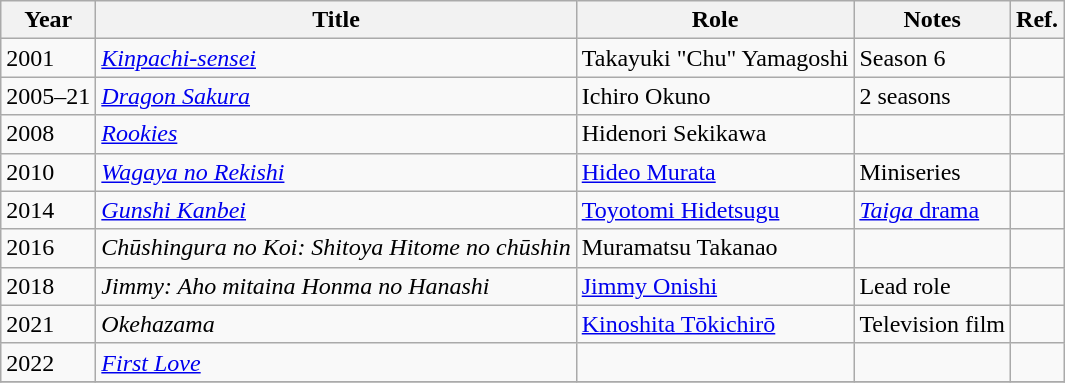<table class="wikitable">
<tr>
<th>Year</th>
<th>Title</th>
<th>Role</th>
<th>Notes</th>
<th>Ref.</th>
</tr>
<tr>
<td>2001</td>
<td><em><a href='#'>Kinpachi-sensei</a></em></td>
<td>Takayuki "Chu" Yamagoshi</td>
<td>Season 6</td>
<td></td>
</tr>
<tr>
<td>2005–21</td>
<td><em><a href='#'>Dragon Sakura</a></em></td>
<td>Ichiro Okuno</td>
<td>2 seasons</td>
<td></td>
</tr>
<tr>
<td>2008</td>
<td><em><a href='#'>Rookies</a></em></td>
<td>Hidenori Sekikawa</td>
<td></td>
<td></td>
</tr>
<tr>
<td>2010</td>
<td><em><a href='#'>Wagaya no Rekishi</a></em></td>
<td><a href='#'>Hideo Murata</a></td>
<td>Miniseries</td>
<td></td>
</tr>
<tr>
<td>2014</td>
<td><em><a href='#'>Gunshi Kanbei</a></em></td>
<td><a href='#'>Toyotomi Hidetsugu</a></td>
<td><a href='#'><em>Taiga</em> drama</a></td>
<td></td>
</tr>
<tr>
<td>2016</td>
<td><em>Chūshingura no Koi: Shitoya Hitome no chūshin</em></td>
<td>Muramatsu Takanao</td>
<td></td>
<td></td>
</tr>
<tr>
<td>2018</td>
<td><em>Jimmy: Aho mitaina Honma no Hanashi</em></td>
<td><a href='#'>Jimmy Onishi</a></td>
<td>Lead role</td>
<td></td>
</tr>
<tr>
<td rowspan="1">2021</td>
<td><em>Okehazama</em></td>
<td><a href='#'>Kinoshita Tōkichirō</a></td>
<td>Television film</td>
<td></td>
</tr>
<tr>
<td rowspan="1">2022</td>
<td><em><a href='#'>First Love</a></em></td>
<td></td>
<td></td>
<td></td>
</tr>
<tr>
</tr>
</table>
